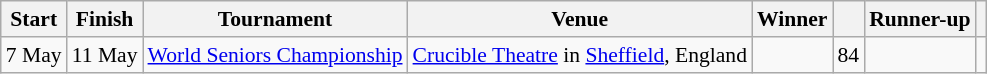<table class="wikitable" style="font-size:90%">
<tr>
<th>Start</th>
<th>Finish</th>
<th>Tournament</th>
<th>Venue</th>
<th>Winner</th>
<th></th>
<th>Runner-up</th>
<th></th>
</tr>
<tr>
<td>7 May</td>
<td>11 May</td>
<td><a href='#'>World Seniors Championship</a></td>
<td><a href='#'>Crucible Theatre</a> in <a href='#'>Sheffield</a>, England</td>
<td></td>
<td style="text-align:center;">84</td>
<td></td>
<td style="text-align:center;"></td>
</tr>
</table>
